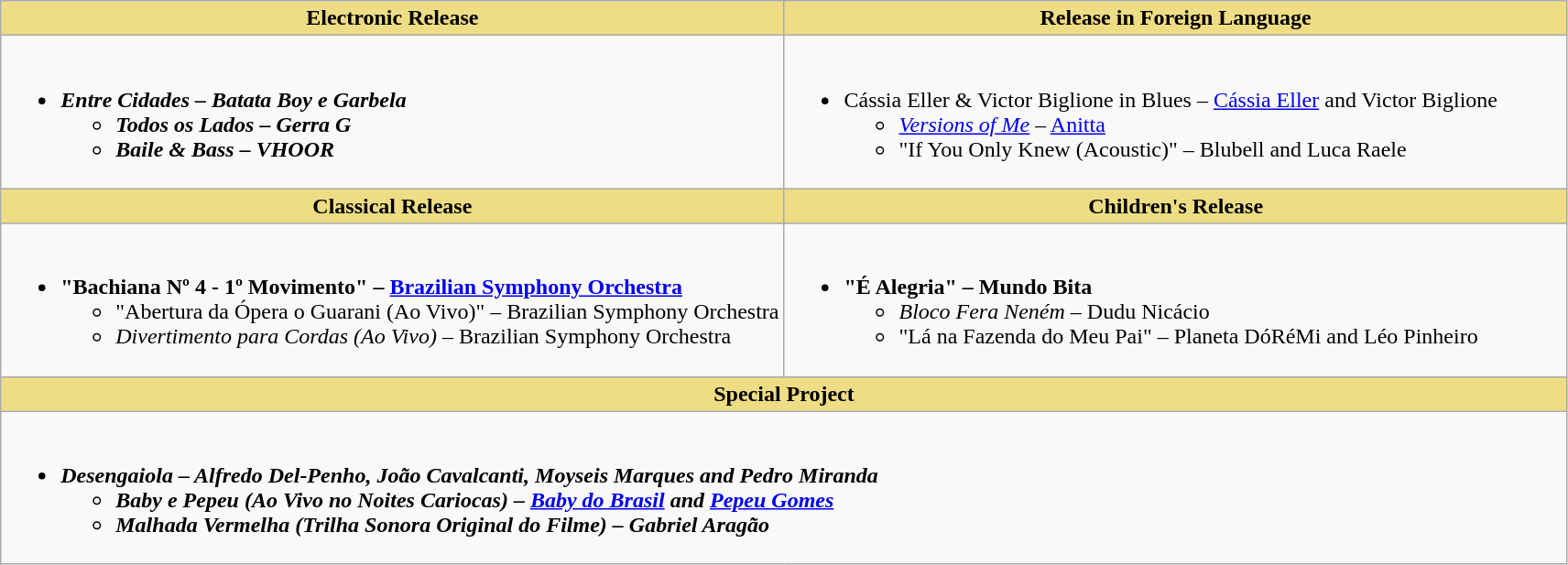<table class="wikitable" style="width=">
<tr>
<th style="background:#EEDD85; width:50%">Electronic Release</th>
<th style="background:#EEDD85; width:50%">Release in Foreign Language</th>
</tr>
<tr>
<td style="vertical-align:top"><br><ul><li><strong><em>Entre Cidades<em> – Batata Boy e Garbela<strong><ul><li></em>Todos os Lados<em> – Gerra G</li><li></em>Baile & Bass<em> – VHOOR</li></ul></li></ul></td>
<td style="vertical-align:top"><br><ul><li></em></strong>Cássia Eller & Victor Biglione in Blues</em> – <a href='#'>Cássia Eller</a> and Victor Biglione</strong><ul><li><em><a href='#'>Versions of Me</a></em> – <a href='#'>Anitta</a></li><li>"If You Only Knew (Acoustic)" – Blubell and Luca Raele</li></ul></li></ul></td>
</tr>
<tr>
<th style="background:#EEDD85; width:50%">Classical Release</th>
<th style="background:#EEDD85; width:50%">Children's Release</th>
</tr>
<tr>
<td style="vertical-align:top"><br><ul><li><strong>"Bachiana Nº 4 - 1º Movimento" – <a href='#'>Brazilian Symphony Orchestra</a></strong><ul><li>"Abertura da Ópera o Guarani (Ao Vivo)" – Brazilian Symphony Orchestra</li><li><em>Divertimento para Cordas (Ao Vivo)</em> – Brazilian Symphony Orchestra</li></ul></li></ul></td>
<td style="vertical-align:top"><br><ul><li><strong>"É Alegria" – Mundo Bita</strong><ul><li><em>Bloco Fera Neném</em> – Dudu Nicácio</li><li>"Lá na Fazenda do Meu Pai" – Planeta DóRéMi and Léo Pinheiro</li></ul></li></ul></td>
</tr>
<tr>
<th colspan="2" style="background:#EEDD85; width:50%">Special Project</th>
</tr>
<tr>
<td colspan="2" style="vertical-align:top"><br><ul><li><strong><em>Desengaiola<em> – Alfredo Del-Penho, João Cavalcanti, Moyseis Marques and Pedro Miranda<strong><ul><li></em>Baby e Pepeu (Ao Vivo no Noites Cariocas)<em> – <a href='#'>Baby do Brasil</a> and <a href='#'>Pepeu Gomes</a></li><li></em>Malhada Vermelha (Trilha Sonora Original do Filme)<em> – Gabriel Aragão</li></ul></li></ul></td>
</tr>
</table>
